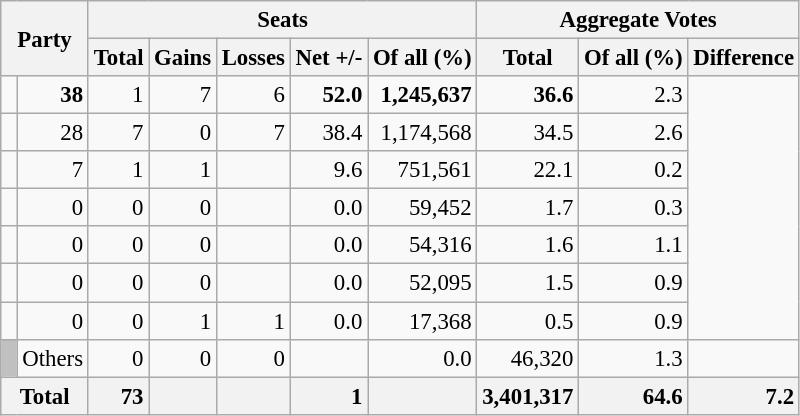<table class="wikitable sortable" style="text-align:right; font-size:95%;">
<tr>
<th colspan="2" rowspan="2">Party</th>
<th colspan="5">Seats</th>
<th colspan="3">Aggregate Votes</th>
</tr>
<tr>
<th>Total</th>
<th>Gains</th>
<th>Losses</th>
<th>Net +/-</th>
<th>Of all (%)</th>
<th>Total</th>
<th>Of all (%)</th>
<th>Difference</th>
</tr>
<tr>
<td></td>
<td><strong>38</strong></td>
<td>1</td>
<td>7</td>
<td>6</td>
<td><strong>52.0</strong></td>
<td><strong>1,245,637</strong></td>
<td><strong>36.6</strong></td>
<td>2.3</td>
</tr>
<tr>
<td></td>
<td>28</td>
<td>7</td>
<td>0</td>
<td>7</td>
<td>38.4</td>
<td>1,174,568</td>
<td>34.5</td>
<td>2.6</td>
</tr>
<tr>
<td></td>
<td>7</td>
<td>1</td>
<td>1</td>
<td></td>
<td>9.6</td>
<td>751,561</td>
<td>22.1</td>
<td>0.2</td>
</tr>
<tr>
<td></td>
<td>0</td>
<td>0</td>
<td>0</td>
<td></td>
<td>0.0</td>
<td>59,452</td>
<td>1.7</td>
<td>0.3</td>
</tr>
<tr>
<td></td>
<td>0</td>
<td>0</td>
<td>0</td>
<td></td>
<td>0.0</td>
<td>54,316</td>
<td>1.6</td>
<td>1.1</td>
</tr>
<tr>
<td></td>
<td>0</td>
<td>0</td>
<td>0</td>
<td></td>
<td>0.0</td>
<td>52,095</td>
<td>1.5</td>
<td>0.9</td>
</tr>
<tr>
<td></td>
<td>0</td>
<td>0</td>
<td>1</td>
<td>1</td>
<td>0.0</td>
<td>17,368</td>
<td>0.5</td>
<td>0.9</td>
</tr>
<tr>
<td style="background:silver;"> </td>
<td align=left>Others</td>
<td>0</td>
<td>0</td>
<td>0</td>
<td></td>
<td>0.0</td>
<td>46,320</td>
<td>1.3</td>
<td></td>
</tr>
<tr class="sortbottom">
<th colspan="2" style="background:#f2f2f2"><strong>Total</strong></th>
<td style="background:#f2f2f2;"><strong>73</strong></td>
<td style="background:#f2f2f2;"></td>
<td style="background:#f2f2f2;"></td>
<td style="background:#f2f2f2;"><strong>1</strong></td>
<td style="background:#f2f2f2;"></td>
<td style="background:#f2f2f2;"><strong>3,401,317</strong></td>
<td style="background:#f2f2f2;"><strong>64.6</strong></td>
<td style="background:#f2f2f2;"><strong>7.2</strong></td>
</tr>
</table>
